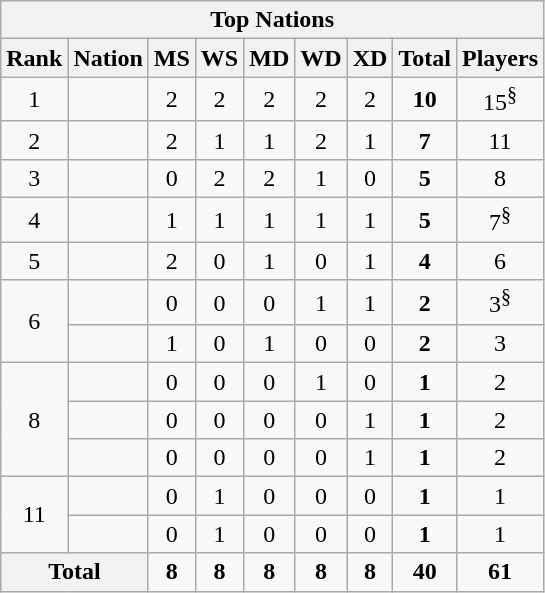<table class="wikitable" style="text-align:center">
<tr>
<th colspan=10>Top Nations</th>
</tr>
<tr>
<th>Rank</th>
<th>Nation</th>
<th>MS</th>
<th>WS</th>
<th>MD</th>
<th>WD</th>
<th>XD</th>
<th>Total</th>
<th>Players</th>
</tr>
<tr>
<td>1</td>
<td align=left></td>
<td>2</td>
<td>2</td>
<td>2</td>
<td>2</td>
<td>2</td>
<td><strong>10</strong></td>
<td>15<sup>§</sup></td>
</tr>
<tr>
<td>2</td>
<td align=left></td>
<td>2</td>
<td>1</td>
<td>1</td>
<td>2</td>
<td>1</td>
<td><strong>7</strong></td>
<td>11</td>
</tr>
<tr align=center>
<td>3</td>
<td align=left></td>
<td>0</td>
<td>2</td>
<td>2</td>
<td>1</td>
<td>0</td>
<td><strong>5</strong></td>
<td>8</td>
</tr>
<tr align=center>
<td>4</td>
<td align=left></td>
<td>1</td>
<td>1</td>
<td>1</td>
<td>1</td>
<td>1</td>
<td><strong>5</strong></td>
<td>7<sup>§</sup></td>
</tr>
<tr align=center>
<td>5</td>
<td align=left></td>
<td>2</td>
<td>0</td>
<td>1</td>
<td>0</td>
<td>1</td>
<td><strong>4</strong></td>
<td>6</td>
</tr>
<tr align=center>
<td rowspan=2>6</td>
<td align=left></td>
<td>0</td>
<td>0</td>
<td>0</td>
<td>1</td>
<td>1</td>
<td><strong>2</strong></td>
<td>3<sup>§</sup></td>
</tr>
<tr align=center>
<td align=left></td>
<td>1</td>
<td>0</td>
<td>1</td>
<td>0</td>
<td>0</td>
<td><strong>2</strong></td>
<td>3</td>
</tr>
<tr align=center>
<td rowspan=3>8</td>
<td align=left></td>
<td>0</td>
<td>0</td>
<td>0</td>
<td>1</td>
<td>0</td>
<td><strong>1</strong></td>
<td>2</td>
</tr>
<tr align=center>
<td align=left></td>
<td>0</td>
<td>0</td>
<td>0</td>
<td>0</td>
<td>1</td>
<td><strong>1</strong></td>
<td>2</td>
</tr>
<tr align=center>
<td align=left></td>
<td>0</td>
<td>0</td>
<td>0</td>
<td>0</td>
<td>1</td>
<td><strong>1</strong></td>
<td>2</td>
</tr>
<tr align=center>
<td rowspan=2>11</td>
<td align=left></td>
<td>0</td>
<td>1</td>
<td>0</td>
<td>0</td>
<td>0</td>
<td><strong>1</strong></td>
<td>1</td>
</tr>
<tr align=center>
<td align=left></td>
<td>0</td>
<td>1</td>
<td>0</td>
<td>0</td>
<td>0</td>
<td><strong>1</strong></td>
<td>1</td>
</tr>
<tr>
<th colspan=2>Total</th>
<td><strong>8</strong></td>
<td><strong>8</strong></td>
<td><strong>8</strong></td>
<td><strong>8</strong></td>
<td><strong>8</strong></td>
<td><strong>40</strong></td>
<td><strong>61</strong></td>
</tr>
</table>
